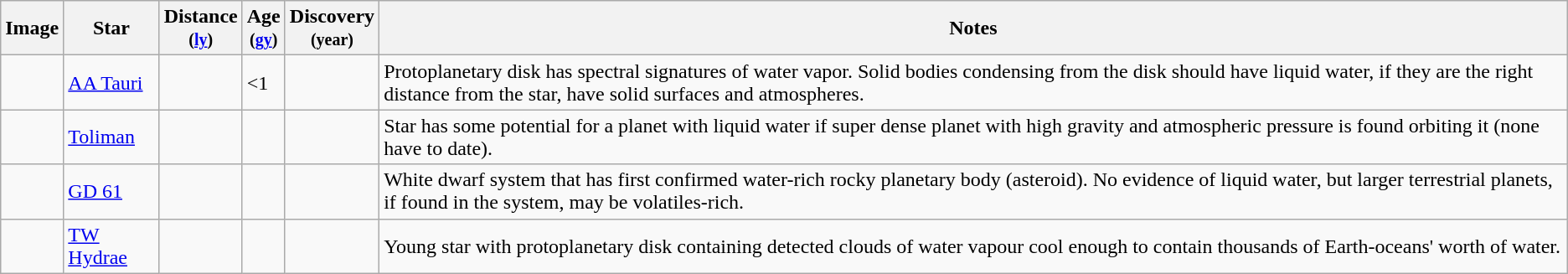<table class="wikitable sortable">
<tr>
<th>Image</th>
<th>Star</th>
<th>Distance<br><small>(<a href='#'>ly</a>)</small></th>
<th>Age<br><small>(<a href='#'>gy</a>)</small></th>
<th>Discovery<br><small>(year)</small></th>
<th>Notes</th>
</tr>
<tr>
<td></td>
<td><a href='#'>AA Tauri</a></td>
<td></td>
<td><1</td>
<td></td>
<td>Protoplanetary disk has spectral signatures of water vapor. Solid bodies condensing from the disk should have liquid water, if they are the right distance from the star, have solid surfaces and atmospheres.</td>
</tr>
<tr>
<td></td>
<td><a href='#'>Toliman</a></td>
<td></td>
<td></td>
<td></td>
<td>Star has some potential for a planet with liquid water if super dense planet with high gravity and atmospheric pressure is found orbiting it (none have to date).</td>
</tr>
<tr>
<td></td>
<td><a href='#'>GD 61</a></td>
<td></td>
<td></td>
<td></td>
<td>White dwarf system that has first confirmed water-rich rocky planetary body (asteroid). No evidence of liquid water, but larger terrestrial planets, if found in the system, may be volatiles-rich.</td>
</tr>
<tr>
<td></td>
<td><a href='#'>TW Hydrae</a></td>
<td></td>
<td></td>
<td></td>
<td>Young star with protoplanetary disk containing detected clouds of water vapour cool enough to contain thousands of Earth-oceans' worth of water.</td>
</tr>
</table>
